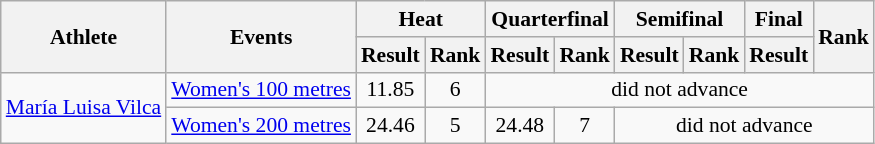<table class=wikitable style="font-size:90%">
<tr>
<th rowspan="2">Athlete</th>
<th rowspan="2">Events</th>
<th colspan="2">Heat</th>
<th colspan="2">Quarterfinal</th>
<th colspan="2">Semifinal</th>
<th>Final</th>
<th rowspan="2">Rank</th>
</tr>
<tr>
<th>Result</th>
<th>Rank</th>
<th>Result</th>
<th>Rank</th>
<th>Result</th>
<th>Rank</th>
<th>Result</th>
</tr>
<tr>
<td rowspan=2><a href='#'>María Luisa Vilca</a></td>
<td><a href='#'>Women's 100 metres</a></td>
<td align=center>11.85</td>
<td align=center>6</td>
<td align=center colspan=6>did not advance</td>
</tr>
<tr>
<td><a href='#'>Women's 200 metres</a></td>
<td align=center>24.46</td>
<td align=center>5</td>
<td align=center>24.48</td>
<td align=center>7</td>
<td align=center colspan=4>did not advance</td>
</tr>
</table>
